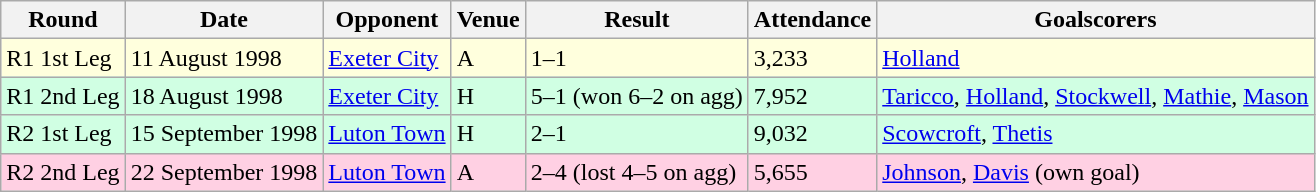<table class="wikitable">
<tr>
<th>Round</th>
<th>Date</th>
<th>Opponent</th>
<th>Venue</th>
<th>Result</th>
<th>Attendance</th>
<th>Goalscorers</th>
</tr>
<tr style="background-color: #ffffdd;">
<td>R1 1st Leg</td>
<td>11 August 1998</td>
<td><a href='#'>Exeter City</a></td>
<td>A</td>
<td>1–1</td>
<td>3,233</td>
<td><a href='#'>Holland</a></td>
</tr>
<tr style="background-color: #d0ffe3;">
<td>R1 2nd Leg</td>
<td>18 August 1998</td>
<td><a href='#'>Exeter City</a></td>
<td>H</td>
<td>5–1 (won 6–2 on agg)</td>
<td>7,952</td>
<td><a href='#'>Taricco</a>, <a href='#'>Holland</a>, <a href='#'>Stockwell</a>, <a href='#'>Mathie</a>, <a href='#'>Mason</a></td>
</tr>
<tr style="background-color: #d0ffe3;">
<td>R2 1st Leg</td>
<td>15 September 1998</td>
<td><a href='#'>Luton Town</a></td>
<td>H</td>
<td>2–1</td>
<td>9,032</td>
<td><a href='#'>Scowcroft</a>, <a href='#'>Thetis</a></td>
</tr>
<tr style="background-color: #ffd0e3;">
<td>R2 2nd Leg</td>
<td>22 September 1998</td>
<td><a href='#'>Luton Town</a></td>
<td>A</td>
<td>2–4 (lost 4–5 on agg)</td>
<td>5,655</td>
<td><a href='#'>Johnson</a>, <a href='#'>Davis</a> (own goal)</td>
</tr>
</table>
